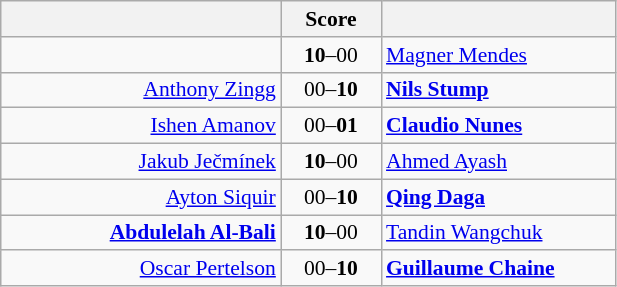<table class="wikitable" style="text-align: center; font-size:90% ">
<tr>
<th align="right" width="180"></th>
<th width="60">Score</th>
<th align="left" width="150"></th>
</tr>
<tr>
<td align=right><strong> </strong></td>
<td align=center><strong>10</strong>–00</td>
<td align=left> <a href='#'>Magner Mendes</a></td>
</tr>
<tr>
<td align=right><a href='#'>Anthony Zingg</a> </td>
<td align=center>00–<strong>10</strong></td>
<td align=left><strong> <a href='#'>Nils Stump</a></strong></td>
</tr>
<tr>
<td align=right><a href='#'>Ishen Amanov</a> </td>
<td align=center>00–<strong>01</strong></td>
<td align=left><strong> <a href='#'>Claudio Nunes</a></strong></td>
</tr>
<tr>
<td align=right><a href='#'>Jakub Ječmínek</a> </td>
<td align=center><strong>10</strong>–00</td>
<td align=left> <a href='#'>Ahmed Ayash</a></td>
</tr>
<tr>
<td align=right><a href='#'>Ayton Siquir</a> </td>
<td align=center>00–<strong>10</strong></td>
<td align=left><strong> <a href='#'>Qing Daga</a></strong></td>
</tr>
<tr>
<td align=right><strong><a href='#'>Abdulelah Al-Bali</a> </strong></td>
<td align=center><strong>10</strong>–00</td>
<td align=left> <a href='#'>Tandin Wangchuk</a></td>
</tr>
<tr>
<td align=right><a href='#'>Oscar Pertelson</a> </td>
<td align=center>00–<strong>10</strong></td>
<td align=left><strong> <a href='#'>Guillaume Chaine</a></strong></td>
</tr>
</table>
